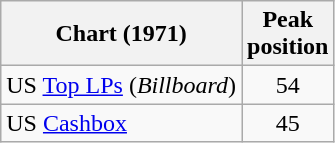<table class="wikitable">
<tr>
<th>Chart (1971)</th>
<th>Peak<br>position</th>
</tr>
<tr>
<td>US <a href='#'>Top LPs</a> (<em>Billboard</em>)</td>
<td align="center">54</td>
</tr>
<tr>
<td>US <a href='#'>Cashbox</a></td>
<td align="center">45</td>
</tr>
</table>
